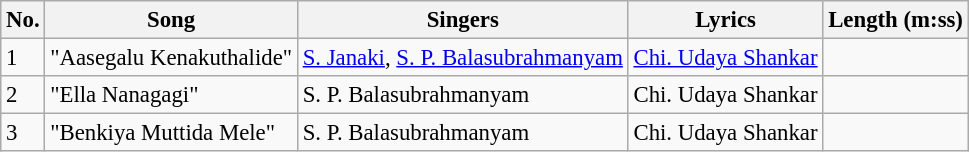<table class="wikitable" style="font-size:95%;">
<tr>
<th>No.</th>
<th>Song</th>
<th>Singers</th>
<th>Lyrics</th>
<th>Length (m:ss)</th>
</tr>
<tr>
<td>1</td>
<td>"Aasegalu Kenakuthalide"</td>
<td><a href='#'>S. Janaki</a>, <a href='#'>S. P. Balasubrahmanyam</a></td>
<td><a href='#'>Chi. Udaya Shankar</a></td>
<td></td>
</tr>
<tr>
<td>2</td>
<td>"Ella Nanagagi"</td>
<td>S. P. Balasubrahmanyam</td>
<td>Chi. Udaya Shankar</td>
<td></td>
</tr>
<tr>
<td>3</td>
<td>"Benkiya Muttida Mele"</td>
<td>S. P. Balasubrahmanyam</td>
<td>Chi. Udaya Shankar</td>
<td></td>
</tr>
</table>
